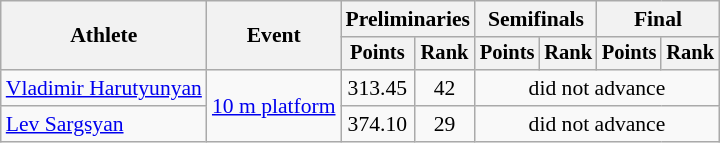<table class=wikitable style="font-size:90%;">
<tr>
<th rowspan="2">Athlete</th>
<th rowspan="2">Event</th>
<th colspan="2">Preliminaries</th>
<th colspan="2">Semifinals</th>
<th colspan="2">Final</th>
</tr>
<tr style="font-size:95%">
<th>Points</th>
<th>Rank</th>
<th>Points</th>
<th>Rank</th>
<th>Points</th>
<th>Rank</th>
</tr>
<tr align=center>
<td align=left><a href='#'>Vladimir Harutyunyan</a></td>
<td align=left rowspan=2><a href='#'>10 m platform</a></td>
<td>313.45</td>
<td>42</td>
<td colspan=4>did not advance</td>
</tr>
<tr align=center>
<td align=left><a href='#'>Lev Sargsyan</a></td>
<td>374.10</td>
<td>29</td>
<td colspan=4>did not advance</td>
</tr>
</table>
